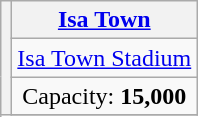<table class="wikitable" style="text-align:center">
<tr>
<th rowspan="4"></th>
<th><a href='#'>Isa Town</a></th>
</tr>
<tr>
<td><a href='#'>Isa Town Stadium</a></td>
</tr>
<tr>
<td>Capacity: <strong>15,000</strong></td>
</tr>
<tr>
</tr>
</table>
